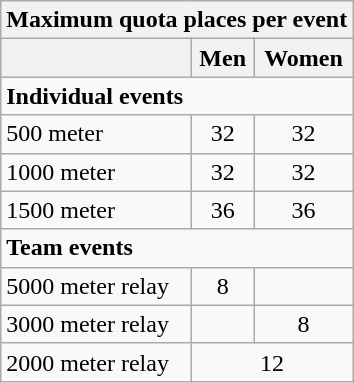<table class="wikitable">
<tr>
<th colspan="3">Maximum quota places per event</th>
</tr>
<tr>
<th></th>
<th>Men</th>
<th>Women</th>
</tr>
<tr>
<td colspan="3"><strong>Individual events</strong></td>
</tr>
<tr>
<td>500 meter</td>
<td align="center">32</td>
<td align="center">32</td>
</tr>
<tr>
<td>1000 meter</td>
<td align="center">32</td>
<td align="center">32</td>
</tr>
<tr>
<td>1500 meter</td>
<td align="center">36</td>
<td align="center">36</td>
</tr>
<tr>
<td colspan="3"><strong>Team events</strong></td>
</tr>
<tr>
<td>5000 meter relay</td>
<td align="center">8</td>
<td></td>
</tr>
<tr>
<td>3000 meter relay</td>
<td></td>
<td align="center">8</td>
</tr>
<tr>
<td>2000 meter relay</td>
<td colspan="2" align="center">12</td>
</tr>
</table>
